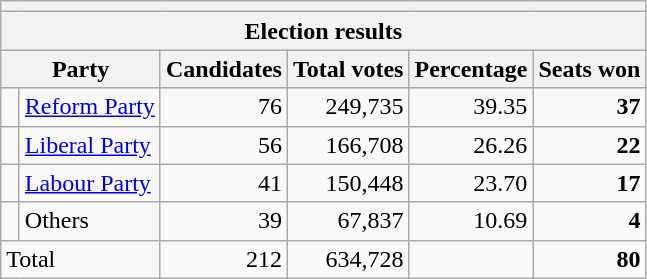<table class="wikitable" style="text-align:right">
<tr>
<th colspan=6></th>
</tr>
<tr>
<th colspan=6>Election results</th>
</tr>
<tr>
<th colspan=2>Party</th>
<th>Candidates</th>
<th>Total votes</th>
<th>Percentage</th>
<th>Seats won</th>
</tr>
<tr>
<td width=5 bgcolor=></td>
<td align=left><a href='#'>Reform Party</a></td>
<td>76</td>
<td>249,735</td>
<td>39.35</td>
<td><strong>37</strong></td>
</tr>
<tr>
<td bgcolor=></td>
<td align=left><a href='#'>Liberal Party</a></td>
<td>56</td>
<td>166,708</td>
<td>26.26</td>
<td><strong>22</strong></td>
</tr>
<tr>
<td bgcolor=></td>
<td align=left><a href='#'>Labour Party</a></td>
<td>41</td>
<td>150,448</td>
<td>23.70</td>
<td><strong>17</strong></td>
</tr>
<tr>
<td bgcolor=></td>
<td align=left>Others</td>
<td>39</td>
<td>67,837</td>
<td>10.69</td>
<td><strong>4</strong></td>
</tr>
<tr bgcolor=>
<td colspan=2 align=left>Total</td>
<td>212</td>
<td>634,728</td>
<td></td>
<td><strong>80</strong></td>
</tr>
</table>
